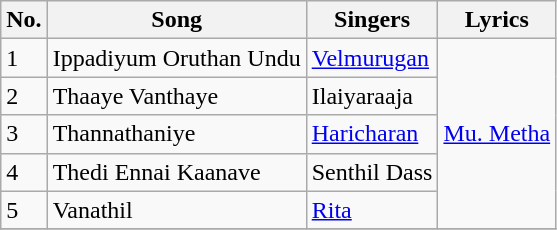<table class="wikitable">
<tr>
<th>No.</th>
<th>Song</th>
<th>Singers</th>
<th>Lyrics</th>
</tr>
<tr>
<td>1</td>
<td>Ippadiyum Oruthan Undu</td>
<td><a href='#'>Velmurugan</a></td>
<td rowspan=5><a href='#'>Mu. Metha</a></td>
</tr>
<tr>
<td>2</td>
<td>Thaaye Vanthaye</td>
<td>Ilaiyaraaja</td>
</tr>
<tr>
<td>3</td>
<td>Thannathaniye</td>
<td><a href='#'>Haricharan</a></td>
</tr>
<tr>
<td>4</td>
<td>Thedi Ennai Kaanave</td>
<td>Senthil Dass</td>
</tr>
<tr>
<td>5</td>
<td>Vanathil</td>
<td><a href='#'>Rita</a></td>
</tr>
<tr>
</tr>
</table>
